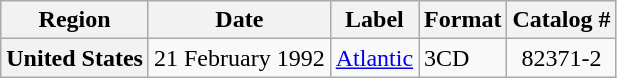<table class="wikitable plainrowheaders">
<tr>
<th>Region</th>
<th>Date</th>
<th>Label</th>
<th>Format</th>
<th>Catalog #</th>
</tr>
<tr>
<th scope="row" align="center">United States</th>
<td align="center">21 February 1992</td>
<td align="center"><a href='#'>Atlantic</a></td>
<td>3CD</td>
<td align="center">82371-2</td>
</tr>
</table>
